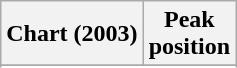<table class="wikitable sortable plainrowheaders" style="text-align:center">
<tr>
<th scope="col">Chart (2003)</th>
<th scope="col">Peak<br>position</th>
</tr>
<tr>
</tr>
<tr>
</tr>
<tr>
</tr>
<tr>
</tr>
<tr>
</tr>
<tr>
</tr>
<tr>
</tr>
<tr>
</tr>
</table>
